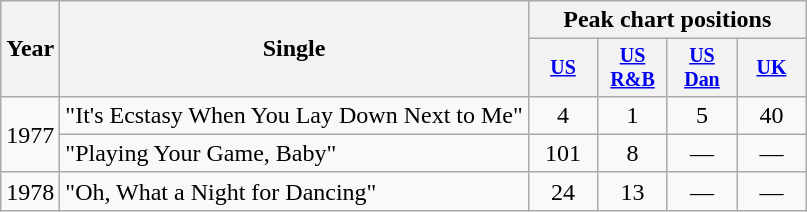<table class="wikitable" style="text-align:center;">
<tr>
<th scope="col" rowspan="2">Year</th>
<th scope="col" rowspan="2">Single</th>
<th scope="col" colspan="4">Peak chart positions</th>
</tr>
<tr style="font-size:smaller;">
<th width="40"><a href='#'>US</a><br></th>
<th width="40"><a href='#'>US<br>R&B</a><br></th>
<th width="40"><a href='#'>US<br>Dan</a><br></th>
<th width="40"><a href='#'>UK</a><br></th>
</tr>
<tr>
<td rowspan="2">1977</td>
<td align="left">"It's Ecstasy When You Lay Down Next to Me"</td>
<td>4</td>
<td>1</td>
<td>5</td>
<td>40</td>
</tr>
<tr>
<td align="left">"Playing Your Game, Baby"</td>
<td>101</td>
<td>8</td>
<td>—</td>
<td>—</td>
</tr>
<tr>
<td>1978</td>
<td align="left">"Oh, What a Night for Dancing"</td>
<td>24</td>
<td>13</td>
<td>—</td>
<td>—</td>
</tr>
</table>
